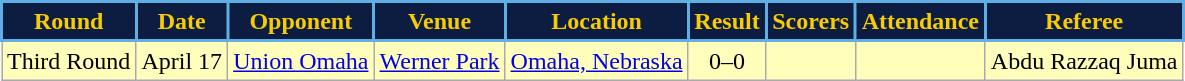<table class="wikitable">
<tr>
<th style="background:#0D1D41; color:#F8CC00; border:2px solid #5FAFE4;" scope="col">Round</th>
<th style="background:#0D1D41; color:#F8CC00; border:2px solid #5FAFE4;" scope="col">Date</th>
<th style="background:#0D1D41; color:#F8CC00; border:2px solid #5FAFE4;" scope="col">Opponent</th>
<th style="background:#0D1D41; color:#F8CC00; border:2px solid #5FAFE4;" scope="col">Venue</th>
<th style="background:#0D1D41; color:#F8CC00; border:2px solid #5FAFE4;" scope="col">Location</th>
<th style="background:#0D1D41; color:#F8CC00; border:2px solid #5FAFE4;" scope="col">Result</th>
<th style="background:#0D1D41; color:#F8CC00; border:2px solid #5FAFE4;" scope="col">Scorers</th>
<th style="background:#0D1D41; color:#F8CC00; border:2px solid #5FAFE4;" scope="col">Attendance</th>
<th style="background:#0D1D41; color:#F8CC00; border:2px solid #5FAFE4;" scope="col">Referee</th>
</tr>
<tr bgcolor = ffffbb>
<td>Third Round</td>
<td>April 17</td>
<td align="center"> <a href='#'>Union Omaha</a></td>
<td><a href='#'>Werner Park</a></td>
<td><a href='#'>Omaha, Nebraska</a></td>
<td align="center">0–0<br></td>
<td align="center"></td>
<td align="center"></td>
<td align="center">Abdu Razzaq Juma</td>
</tr>
</table>
